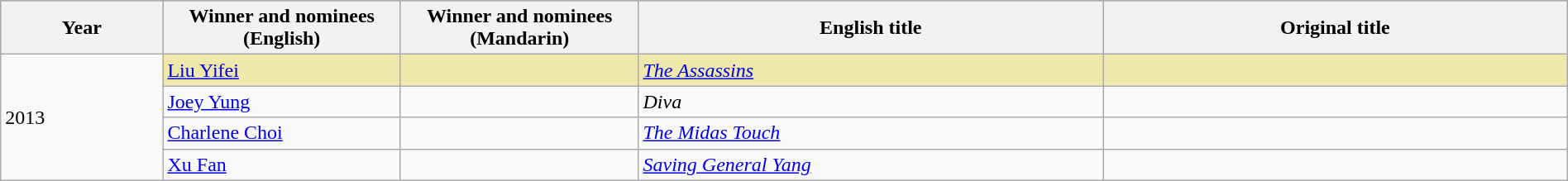<table class="wikitable" style="width:100%;">
<tr style="background:#bebebe">
<th width="100"><strong>Year</strong></th>
<th width="150"><strong>Winner and nominees<br>(English)</strong></th>
<th width="150"><strong>Winner and nominees<br>(Mandarin)</strong></th>
<th width="300"><strong>English title</strong></th>
<th width="300"><strong>Original title</strong></th>
</tr>
<tr>
<td rowspan="4">2013</td>
<td style="background:#EEE8AA;"><a href='#'>Liu Yifei</a></td>
<td style="background:#EEE8AA;"></td>
<td style="background:#EEE8AA;"><em><a href='#'>The Assassins</a></em></td>
<td style="background:#EEE8AA;"></td>
</tr>
<tr>
<td><a href='#'>Joey Yung</a></td>
<td></td>
<td><em>Diva</em></td>
<td></td>
</tr>
<tr>
<td><a href='#'>Charlene Choi</a></td>
<td></td>
<td><em><a href='#'>The Midas Touch</a></em></td>
<td></td>
</tr>
<tr>
<td><a href='#'>Xu Fan</a></td>
<td></td>
<td><em><a href='#'>Saving General Yang</a></em></td>
<td></td>
</tr>
</table>
